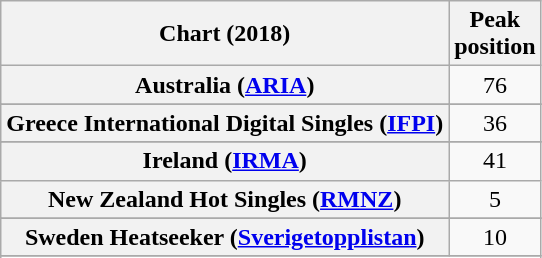<table class="wikitable sortable plainrowheaders" style="text-align:center">
<tr>
<th>Chart (2018)</th>
<th>Peak<br>position</th>
</tr>
<tr>
<th scope="row">Australia (<a href='#'>ARIA</a>)</th>
<td>76</td>
</tr>
<tr>
</tr>
<tr>
</tr>
<tr>
</tr>
<tr>
</tr>
<tr>
</tr>
<tr>
</tr>
<tr>
</tr>
<tr>
<th scope="row">Greece International Digital Singles (<a href='#'>IFPI</a>)</th>
<td>36</td>
</tr>
<tr>
</tr>
<tr>
</tr>
<tr>
<th scope="row">Ireland (<a href='#'>IRMA</a>)</th>
<td>41</td>
</tr>
<tr>
<th scope="row">New Zealand Hot Singles (<a href='#'>RMNZ</a>)</th>
<td>5</td>
</tr>
<tr>
</tr>
<tr>
</tr>
<tr>
</tr>
<tr>
<th scope="row">Sweden Heatseeker (<a href='#'>Sverigetopplistan</a>)</th>
<td>10</td>
</tr>
<tr>
</tr>
<tr>
</tr>
<tr>
</tr>
<tr>
</tr>
</table>
